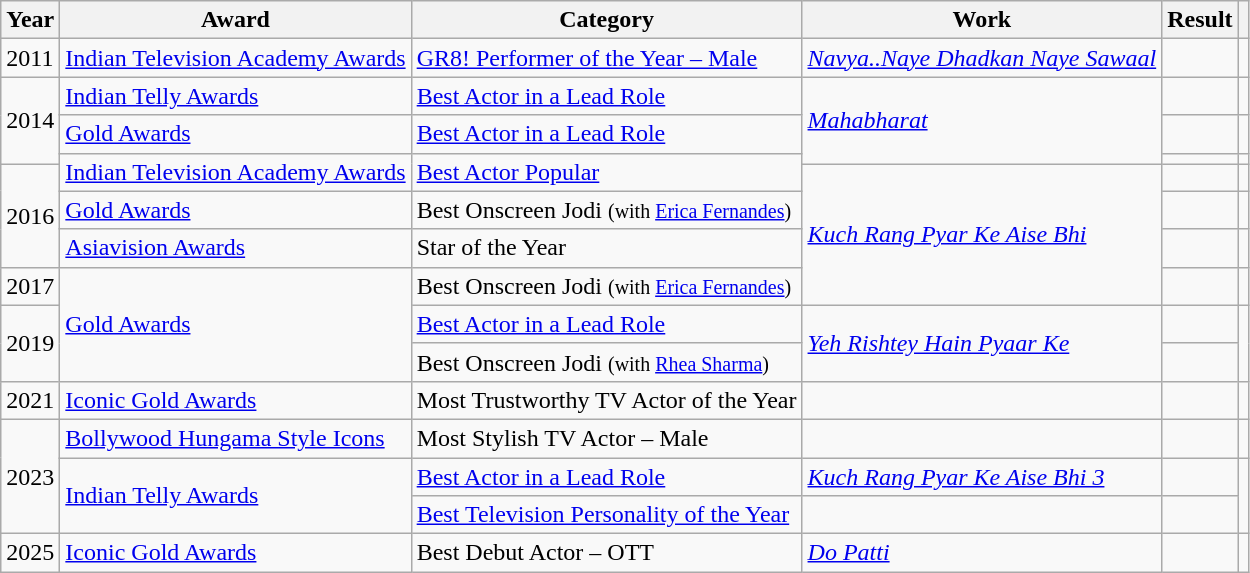<table class="wikitable plainrowheaders">
<tr>
<th>Year</th>
<th>Award</th>
<th>Category</th>
<th>Work</th>
<th>Result</th>
<th></th>
</tr>
<tr>
<td>2011</td>
<td><a href='#'>Indian Television Academy Awards</a></td>
<td><a href='#'>GR8! Performer of the Year – Male</a></td>
<td><em><a href='#'>Navya..Naye Dhadkan Naye Sawaal</a></em></td>
<td></td>
<td></td>
</tr>
<tr>
<td rowspan="3">2014</td>
<td><a href='#'>Indian Telly Awards</a></td>
<td><a href='#'>Best Actor in a Lead Role</a></td>
<td rowspan="3"><em><a href='#'>Mahabharat</a></em></td>
<td></td>
<td></td>
</tr>
<tr>
<td><a href='#'>Gold Awards</a></td>
<td><a href='#'>Best Actor in a Lead Role</a></td>
<td></td>
<td></td>
</tr>
<tr>
<td rowspan="2"><a href='#'>Indian Television Academy Awards</a></td>
<td rowspan="2"><a href='#'>Best Actor Popular</a></td>
<td></td>
<td></td>
</tr>
<tr>
<td rowspan="3">2016</td>
<td rowspan="4"><em><a href='#'>Kuch Rang Pyar Ke Aise Bhi</a></em></td>
<td></td>
<td></td>
</tr>
<tr>
<td><a href='#'>Gold Awards</a></td>
<td>Best Onscreen Jodi <small>(with <a href='#'>Erica Fernandes</a>)</small></td>
<td></td>
<td></td>
</tr>
<tr>
<td><a href='#'>Asiavision Awards</a></td>
<td>Star of the Year</td>
<td></td>
<td></td>
</tr>
<tr>
<td>2017</td>
<td rowspan="3"><a href='#'>Gold Awards</a></td>
<td>Best Onscreen Jodi <small>(with <a href='#'>Erica Fernandes</a>)</small></td>
<td></td>
<td></td>
</tr>
<tr>
<td rowspan="2">2019</td>
<td><a href='#'>Best Actor in a Lead Role</a></td>
<td rowspan="2"><em><a href='#'>Yeh Rishtey Hain Pyaar Ke</a></em></td>
<td></td>
<td rowspan="2"></td>
</tr>
<tr>
<td>Best Onscreen Jodi <small>(with <a href='#'>Rhea Sharma</a>)</small></td>
<td></td>
</tr>
<tr>
<td>2021</td>
<td><a href='#'>Iconic Gold Awards</a></td>
<td>Most Trustworthy TV Actor of the Year</td>
<td></td>
<td></td>
<td></td>
</tr>
<tr>
<td rowspan="3">2023</td>
<td><a href='#'>Bollywood Hungama Style Icons</a></td>
<td>Most Stylish TV Actor – Male</td>
<td></td>
<td></td>
<td></td>
</tr>
<tr>
<td rowspan="2"><a href='#'>Indian Telly Awards</a></td>
<td><a href='#'>Best Actor in a Lead Role</a></td>
<td><em><a href='#'>Kuch Rang Pyar Ke Aise Bhi 3</a></em></td>
<td></td>
<td rowspan="2"></td>
</tr>
<tr>
<td><a href='#'>Best Television Personality of the Year</a></td>
<td></td>
<td></td>
</tr>
<tr>
<td>2025</td>
<td><a href='#'>Iconic Gold Awards</a></td>
<td>Best Debut Actor – OTT</td>
<td><em><a href='#'>Do Patti</a></em></td>
<td></td>
<td></td>
</tr>
</table>
